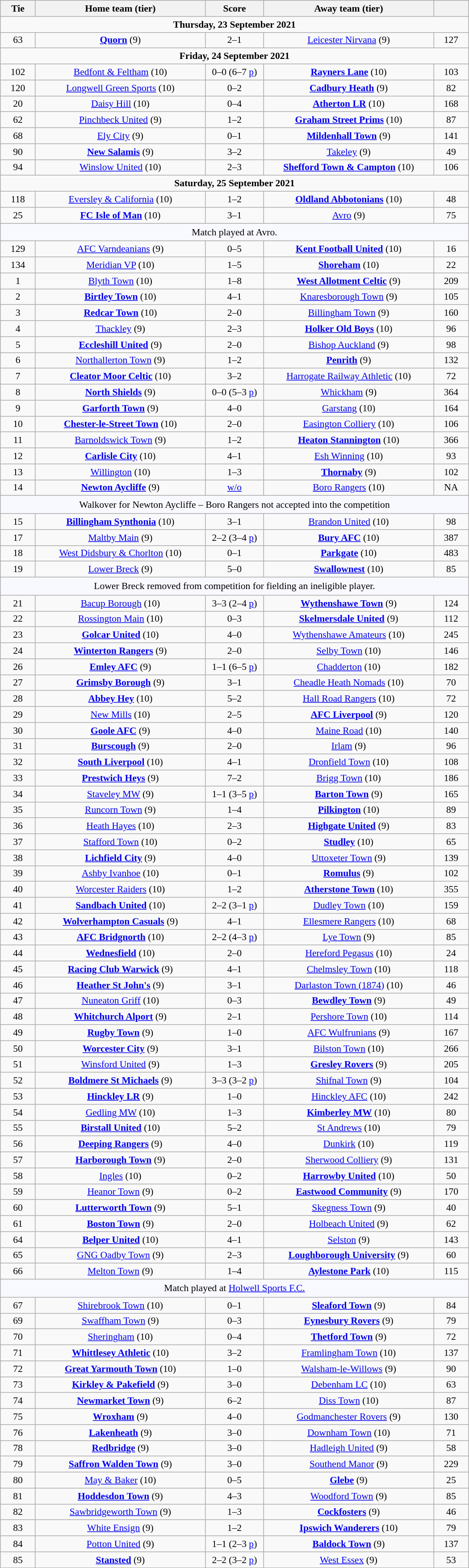<table class="wikitable" style="width:700px;text-align:center;font-size:90%">
<tr>
<th scope="col" style="width: 7.50%">Tie</th>
<th scope="col" style="width:36.25%">Home team (tier)</th>
<th scope="col" style="width:12.50%">Score</th>
<th scope="col" style="width:36.25%">Away team (tier)</th>
<th scope="col" style="width: 7.50%"></th>
</tr>
<tr>
<td colspan="5"><strong>Thursday, 23 September 2021</strong></td>
</tr>
<tr>
<td>63</td>
<td><strong><a href='#'>Quorn</a></strong> (9)</td>
<td>2–1</td>
<td><a href='#'>Leicester Nirvana</a> (9)</td>
<td>127</td>
</tr>
<tr>
<td colspan="5"><strong>Friday, 24 September 2021</strong></td>
</tr>
<tr>
<td>102</td>
<td><a href='#'>Bedfont & Feltham</a> (10)</td>
<td>0–0 (6–7 <a href='#'>p</a>)</td>
<td><strong><a href='#'>Rayners Lane</a></strong> (10)</td>
<td>103</td>
</tr>
<tr>
<td>120</td>
<td><a href='#'>Longwell Green Sports</a> (10)</td>
<td>0–2</td>
<td><strong><a href='#'>Cadbury Heath</a></strong> (9)</td>
<td>82</td>
</tr>
<tr>
<td>20</td>
<td><a href='#'>Daisy Hill</a> (10)</td>
<td>0–4</td>
<td><strong><a href='#'>Atherton LR</a></strong> (10)</td>
<td>168</td>
</tr>
<tr>
<td>62</td>
<td><a href='#'>Pinchbeck United</a> (9)</td>
<td>1–2</td>
<td><strong><a href='#'>Graham Street Prims</a></strong> (10)</td>
<td>87</td>
</tr>
<tr>
<td>68</td>
<td><a href='#'>Ely City</a> (9)</td>
<td>0–1</td>
<td><strong><a href='#'>Mildenhall Town</a></strong> (9)</td>
<td>141</td>
</tr>
<tr>
<td>90</td>
<td><strong><a href='#'>New Salamis</a></strong> (9)</td>
<td>3–2</td>
<td><a href='#'>Takeley</a> (9)</td>
<td>49</td>
</tr>
<tr>
<td>94</td>
<td><a href='#'>Winslow United</a> (10)</td>
<td>2–3</td>
<td><strong><a href='#'>Shefford Town & Campton</a></strong> (10)</td>
<td>106</td>
</tr>
<tr>
<td colspan="5"><strong>Saturday, 25 September 2021</strong></td>
</tr>
<tr>
<td>118</td>
<td><a href='#'>Eversley & California</a> (10)</td>
<td>1–2</td>
<td><strong><a href='#'>Oldland Abbotonians</a></strong> (10)</td>
<td>48</td>
</tr>
<tr>
<td>25</td>
<td><strong><a href='#'>FC Isle of Man</a></strong> (10)</td>
<td>3–1</td>
<td><a href='#'>Avro</a> (9)</td>
<td>75</td>
</tr>
<tr>
<td colspan="5" style="background:GhostWhite; height:20px; text-align:center">Match played at Avro.</td>
</tr>
<tr>
<td>129</td>
<td><a href='#'>AFC Varndeanians</a> (9)</td>
<td>0–5</td>
<td><strong><a href='#'>Kent Football United</a></strong> (10)</td>
<td>16</td>
</tr>
<tr>
<td>134</td>
<td><a href='#'>Meridian VP</a> (10)</td>
<td>1–5</td>
<td><strong><a href='#'>Shoreham</a></strong> (10)</td>
<td>22</td>
</tr>
<tr>
<td>1</td>
<td><a href='#'>Blyth Town</a> (10)</td>
<td>1–8</td>
<td><strong><a href='#'>West Allotment Celtic</a></strong> (9)</td>
<td>209</td>
</tr>
<tr>
<td>2</td>
<td><strong><a href='#'>Birtley Town</a></strong> (10)</td>
<td>4–1</td>
<td><a href='#'>Knaresborough Town</a> (9)</td>
<td>105</td>
</tr>
<tr>
<td>3</td>
<td><strong><a href='#'>Redcar Town</a></strong> (10)</td>
<td>2–0</td>
<td><a href='#'>Billingham Town</a> (9)</td>
<td>160</td>
</tr>
<tr>
<td>4</td>
<td><a href='#'>Thackley</a> (9)</td>
<td>2–3</td>
<td><strong><a href='#'>Holker Old Boys</a></strong> (10)</td>
<td>96</td>
</tr>
<tr>
<td>5</td>
<td><strong><a href='#'>Eccleshill United</a></strong> (9)</td>
<td>2–0</td>
<td><a href='#'>Bishop Auckland</a> (9)</td>
<td>98</td>
</tr>
<tr>
<td>6</td>
<td><a href='#'>Northallerton Town</a> (9)</td>
<td>1–2</td>
<td><strong><a href='#'>Penrith</a></strong> (9)</td>
<td>132</td>
</tr>
<tr>
<td>7</td>
<td><strong><a href='#'>Cleator Moor Celtic</a></strong> (10)</td>
<td>3–2</td>
<td><a href='#'>Harrogate Railway Athletic</a> (10)</td>
<td>72</td>
</tr>
<tr>
<td>8</td>
<td><strong><a href='#'>North Shields</a></strong> (9)</td>
<td>0–0 (5–3 <a href='#'>p</a>)</td>
<td><a href='#'>Whickham</a> (9)</td>
<td>364</td>
</tr>
<tr>
<td>9</td>
<td><strong><a href='#'>Garforth Town</a></strong> (9)</td>
<td>4–0</td>
<td><a href='#'>Garstang</a> (10)</td>
<td>164</td>
</tr>
<tr>
<td>10</td>
<td><strong><a href='#'>Chester-le-Street Town</a></strong> (10)</td>
<td>2–0</td>
<td><a href='#'>Easington Colliery</a> (10)</td>
<td>106</td>
</tr>
<tr>
<td>11</td>
<td><a href='#'>Barnoldswick Town</a> (9)</td>
<td>1–2</td>
<td><strong><a href='#'>Heaton Stannington</a></strong> (10)</td>
<td>366</td>
</tr>
<tr>
<td>12</td>
<td><strong><a href='#'>Carlisle City</a></strong> (10)</td>
<td>4–1</td>
<td><a href='#'>Esh Winning</a> (10)</td>
<td>93</td>
</tr>
<tr>
<td>13</td>
<td><a href='#'>Willington</a> (10)</td>
<td>1–3</td>
<td><strong><a href='#'>Thornaby</a></strong> (9)</td>
<td>102</td>
</tr>
<tr>
<td>14</td>
<td><strong><a href='#'>Newton Aycliffe</a></strong> (9)</td>
<td><a href='#'>w/o</a></td>
<td><a href='#'>Boro Rangers</a> (10)</td>
<td>NA</td>
</tr>
<tr>
<td colspan="5" style="background:GhostWhite; height:20px; text-align:center">Walkover for Newton Aycliffe – Boro Rangers not accepted into the competition</td>
</tr>
<tr>
<td>15</td>
<td><strong><a href='#'>Billingham Synthonia</a></strong> (10)</td>
<td>3–1</td>
<td><a href='#'>Brandon United</a> (10)</td>
<td>98</td>
</tr>
<tr>
<td>17</td>
<td><a href='#'>Maltby Main</a> (9)</td>
<td>2–2 (3–4 <a href='#'>p</a>)</td>
<td><strong><a href='#'>Bury AFC</a></strong> (10)</td>
<td>387</td>
</tr>
<tr>
<td>18</td>
<td><a href='#'>West Didsbury & Chorlton</a> (10)</td>
<td>0–1</td>
<td><strong><a href='#'>Parkgate</a></strong> (10)</td>
<td>483</td>
</tr>
<tr>
<td>19</td>
<td><a href='#'>Lower Breck</a> (9)</td>
<td>5–0</td>
<td><strong><a href='#'>Swallownest</a></strong> (10)</td>
<td>85</td>
</tr>
<tr>
<td colspan="5" style="background:GhostWhite; height:20px; text-align:center">Lower Breck removed from competition for fielding an ineligible player.</td>
</tr>
<tr>
<td>21</td>
<td><a href='#'>Bacup Borough</a> (10)</td>
<td>3–3 (2–4 <a href='#'>p</a>)</td>
<td><strong><a href='#'>Wythenshawe Town</a></strong> (9)</td>
<td>124</td>
</tr>
<tr>
<td>22</td>
<td><a href='#'>Rossington Main</a> (10)</td>
<td>0–3</td>
<td><strong><a href='#'>Skelmersdale United</a></strong> (9)</td>
<td>112</td>
</tr>
<tr>
<td>23</td>
<td><strong><a href='#'>Golcar United</a></strong> (10)</td>
<td>4–0</td>
<td><a href='#'>Wythenshawe Amateurs</a> (10)</td>
<td>245</td>
</tr>
<tr>
<td>24</td>
<td><strong><a href='#'>Winterton Rangers</a></strong> (9)</td>
<td>2–0</td>
<td><a href='#'>Selby Town</a> (10)</td>
<td>146</td>
</tr>
<tr>
<td>26</td>
<td><strong><a href='#'>Emley AFC</a></strong> (9)</td>
<td>1–1 (6–5 <a href='#'>p</a>)</td>
<td><a href='#'>Chadderton</a> (10)</td>
<td>182</td>
</tr>
<tr>
<td>27</td>
<td><strong><a href='#'>Grimsby Borough</a></strong> (9)</td>
<td>3–1</td>
<td><a href='#'>Cheadle Heath Nomads</a> (10)</td>
<td>70</td>
</tr>
<tr>
<td>28</td>
<td><strong><a href='#'>Abbey Hey</a></strong> (10)</td>
<td>5–2</td>
<td><a href='#'>Hall Road Rangers</a> (10)</td>
<td>72</td>
</tr>
<tr>
<td>29</td>
<td><a href='#'>New Mills</a> (10)</td>
<td>2–5</td>
<td><strong><a href='#'>AFC Liverpool</a></strong> (9)</td>
<td>120</td>
</tr>
<tr>
<td>30</td>
<td><strong><a href='#'>Goole AFC</a></strong> (9)</td>
<td>4–0</td>
<td><a href='#'>Maine Road</a> (10)</td>
<td>140</td>
</tr>
<tr>
<td>31</td>
<td><strong><a href='#'>Burscough</a></strong> (9)</td>
<td>2–0</td>
<td><a href='#'>Irlam</a> (9)</td>
<td>96</td>
</tr>
<tr>
<td>32</td>
<td><strong><a href='#'>South Liverpool</a></strong> (10)</td>
<td>4–1</td>
<td><a href='#'>Dronfield Town</a> (10)</td>
<td>108</td>
</tr>
<tr>
<td>33</td>
<td><strong><a href='#'>Prestwich Heys</a></strong> (9)</td>
<td>7–2</td>
<td><a href='#'>Brigg Town</a> (10)</td>
<td>186</td>
</tr>
<tr>
<td>34</td>
<td><a href='#'>Staveley MW</a> (9)</td>
<td>1–1 (3–5 <a href='#'>p</a>)</td>
<td><strong><a href='#'>Barton Town</a></strong> (9)</td>
<td>165</td>
</tr>
<tr>
<td>35</td>
<td><a href='#'>Runcorn Town</a> (9)</td>
<td>1–4</td>
<td><strong><a href='#'>Pilkington</a></strong> (10)</td>
<td>89</td>
</tr>
<tr>
<td>36</td>
<td><a href='#'>Heath Hayes</a> (10)</td>
<td>2–3</td>
<td><strong><a href='#'>Highgate United</a></strong> (9)</td>
<td>83</td>
</tr>
<tr>
<td>37</td>
<td><a href='#'>Stafford Town</a> (10)</td>
<td>0–2</td>
<td><strong><a href='#'>Studley</a></strong> (10)</td>
<td>65</td>
</tr>
<tr>
<td>38</td>
<td><strong><a href='#'>Lichfield City</a></strong> (9)</td>
<td>4–0</td>
<td><a href='#'>Uttoxeter Town</a> (9)</td>
<td>139</td>
</tr>
<tr>
<td>39</td>
<td><a href='#'>Ashby Ivanhoe</a> (10)</td>
<td>0–1</td>
<td><strong><a href='#'>Romulus</a></strong> (9)</td>
<td>102</td>
</tr>
<tr>
<td>40</td>
<td><a href='#'>Worcester Raiders</a> (10)</td>
<td>1–2</td>
<td><strong><a href='#'>Atherstone Town</a></strong> (10)</td>
<td>355</td>
</tr>
<tr>
<td>41</td>
<td><strong><a href='#'>Sandbach United</a></strong> (10)</td>
<td>2–2 (3–1 <a href='#'>p</a>)</td>
<td><a href='#'>Dudley Town</a> (10)</td>
<td>159</td>
</tr>
<tr>
<td>42</td>
<td><strong><a href='#'>Wolverhampton Casuals</a></strong> (9)</td>
<td>4–1</td>
<td><a href='#'>Ellesmere Rangers</a> (10)</td>
<td>68</td>
</tr>
<tr>
<td>43</td>
<td><strong><a href='#'>AFC Bridgnorth</a></strong> (10)</td>
<td>2–2 (4–3 <a href='#'>p</a>)</td>
<td><a href='#'>Lye Town</a> (9)</td>
<td>85</td>
</tr>
<tr>
<td>44</td>
<td><strong><a href='#'>Wednesfield</a></strong> (10)</td>
<td>2–0</td>
<td><a href='#'>Hereford Pegasus</a> (10)</td>
<td>24</td>
</tr>
<tr>
<td>45</td>
<td><strong><a href='#'>Racing Club Warwick</a></strong> (9)</td>
<td>4–1</td>
<td><a href='#'>Chelmsley Town</a> (10)</td>
<td>118</td>
</tr>
<tr>
<td>46</td>
<td><strong><a href='#'>Heather St John's</a></strong> (9)</td>
<td>3–1</td>
<td><a href='#'>Darlaston Town (1874)</a> (10)</td>
<td>46</td>
</tr>
<tr>
<td>47</td>
<td><a href='#'>Nuneaton Griff</a> (10)</td>
<td>0–3</td>
<td><strong><a href='#'>Bewdley Town</a></strong> (9)</td>
<td>49</td>
</tr>
<tr>
<td>48</td>
<td><strong><a href='#'>Whitchurch Alport</a></strong> (9)</td>
<td>2–1</td>
<td><a href='#'>Pershore Town</a> (10)</td>
<td>114</td>
</tr>
<tr>
<td>49</td>
<td><strong><a href='#'>Rugby Town</a></strong> (9)</td>
<td>1–0</td>
<td><a href='#'>AFC Wulfrunians</a> (9)</td>
<td>167</td>
</tr>
<tr>
<td>50</td>
<td><strong><a href='#'>Worcester City</a></strong> (9)</td>
<td>3–1</td>
<td><a href='#'>Bilston Town</a> (10)</td>
<td>266</td>
</tr>
<tr>
<td>51</td>
<td><a href='#'>Winsford United</a> (9)</td>
<td>1–3</td>
<td><strong><a href='#'>Gresley Rovers</a></strong> (9)</td>
<td>205</td>
</tr>
<tr>
<td>52</td>
<td><strong><a href='#'>Boldmere St Michaels</a></strong> (9)</td>
<td>3–3 (3–2 <a href='#'>p</a>)</td>
<td><a href='#'>Shifnal Town</a> (9)</td>
<td>104</td>
</tr>
<tr>
<td>53</td>
<td><strong><a href='#'>Hinckley LR</a></strong> (9)</td>
<td>1–0</td>
<td><a href='#'>Hinckley AFC</a> (10)</td>
<td>242</td>
</tr>
<tr>
<td>54</td>
<td><a href='#'>Gedling MW</a> (10)</td>
<td>1–3</td>
<td><strong><a href='#'>Kimberley MW</a></strong> (10)</td>
<td>80</td>
</tr>
<tr>
<td>55</td>
<td><strong><a href='#'>Birstall United</a></strong> (10)</td>
<td>5–2</td>
<td><a href='#'>St Andrews</a> (10)</td>
<td>79</td>
</tr>
<tr>
<td>56</td>
<td><strong><a href='#'>Deeping Rangers</a></strong> (9)</td>
<td>4–0</td>
<td><a href='#'>Dunkirk</a> (10)</td>
<td>119</td>
</tr>
<tr>
<td>57</td>
<td><strong><a href='#'>Harborough Town</a></strong> (9)</td>
<td>2–0</td>
<td><a href='#'>Sherwood Colliery</a> (9)</td>
<td>131</td>
</tr>
<tr>
<td>58</td>
<td><a href='#'>Ingles</a> (10)</td>
<td>0–2</td>
<td><strong><a href='#'>Harrowby United</a></strong> (10)</td>
<td>50</td>
</tr>
<tr>
<td>59</td>
<td><a href='#'>Heanor Town</a> (9)</td>
<td>0–2</td>
<td><strong><a href='#'>Eastwood Community</a></strong> (9)</td>
<td>170</td>
</tr>
<tr>
<td>60</td>
<td><strong><a href='#'>Lutterworth Town</a></strong> (9)</td>
<td>5–1</td>
<td><a href='#'>Skegness Town</a> (9)</td>
<td>40</td>
</tr>
<tr>
<td>61</td>
<td><strong><a href='#'>Boston Town</a></strong> (9)</td>
<td>2–0</td>
<td><a href='#'>Holbeach United</a> (9)</td>
<td>62</td>
</tr>
<tr>
<td>64</td>
<td><strong><a href='#'>Belper United</a></strong> (10)</td>
<td>4–1</td>
<td><a href='#'>Selston</a> (9)</td>
<td>143</td>
</tr>
<tr>
<td>65</td>
<td><a href='#'>GNG Oadby Town</a> (9)</td>
<td>2–3</td>
<td><strong><a href='#'>Loughborough University</a></strong> (9)</td>
<td>60</td>
</tr>
<tr>
<td>66</td>
<td><a href='#'>Melton Town</a> (9)</td>
<td>1–4</td>
<td><strong><a href='#'>Aylestone Park</a></strong> (10)</td>
<td>115</td>
</tr>
<tr>
<td colspan="5" style="background:GhostWhite; height:20px; text-align:center">Match played at <a href='#'>Holwell Sports F.C.</a></td>
</tr>
<tr>
<td>67</td>
<td><a href='#'>Shirebrook Town</a> (10)</td>
<td>0–1</td>
<td><strong><a href='#'>Sleaford Town</a></strong> (9)</td>
<td>84</td>
</tr>
<tr>
<td>69</td>
<td><a href='#'>Swaffham Town</a> (9)</td>
<td>0–3</td>
<td><strong><a href='#'>Eynesbury Rovers</a></strong> (9)</td>
<td>79</td>
</tr>
<tr>
<td>70</td>
<td><a href='#'>Sheringham</a> (10)</td>
<td>0–4</td>
<td><strong><a href='#'>Thetford Town</a></strong> (9)</td>
<td>72</td>
</tr>
<tr>
<td>71</td>
<td><strong><a href='#'>Whittlesey Athletic</a></strong> (10)</td>
<td>3–2</td>
<td><a href='#'>Framlingham Town</a> (10)</td>
<td>137</td>
</tr>
<tr>
<td>72</td>
<td><strong><a href='#'>Great Yarmouth Town</a></strong> (10)</td>
<td>1–0</td>
<td><a href='#'>Walsham-le-Willows</a> (9)</td>
<td>90</td>
</tr>
<tr>
<td>73</td>
<td><strong><a href='#'>Kirkley & Pakefield</a></strong> (9)</td>
<td>3–0</td>
<td><a href='#'>Debenham LC</a> (10)</td>
<td>63</td>
</tr>
<tr>
<td>74</td>
<td><strong><a href='#'>Newmarket Town</a></strong> (9)</td>
<td>6–2</td>
<td><a href='#'>Diss Town</a> (10)</td>
<td>87</td>
</tr>
<tr>
<td>75</td>
<td><strong><a href='#'>Wroxham</a></strong> (9)</td>
<td>4–0</td>
<td><a href='#'>Godmanchester Rovers</a> (9)</td>
<td>130</td>
</tr>
<tr>
<td>76</td>
<td><strong><a href='#'>Lakenheath</a></strong> (9)</td>
<td>3–0</td>
<td><a href='#'>Downham Town</a> (10)</td>
<td>71</td>
</tr>
<tr>
<td>78</td>
<td><strong><a href='#'>Redbridge</a></strong> (9)</td>
<td>3–0</td>
<td><a href='#'>Hadleigh United</a> (9)</td>
<td>58</td>
</tr>
<tr>
<td>79</td>
<td><strong><a href='#'>Saffron Walden Town</a></strong> (9)</td>
<td>3–0</td>
<td><a href='#'>Southend Manor</a> (9)</td>
<td>229</td>
</tr>
<tr>
<td>80</td>
<td><a href='#'>May & Baker</a> (10)</td>
<td>0–5</td>
<td><strong><a href='#'>Glebe</a></strong> (9)</td>
<td>25</td>
</tr>
<tr>
<td>81</td>
<td><strong><a href='#'>Hoddesdon Town</a></strong> (9)</td>
<td>4–3</td>
<td><a href='#'>Woodford Town</a> (9)</td>
<td>85</td>
</tr>
<tr>
<td>82</td>
<td><a href='#'>Sawbridgeworth Town</a> (9)</td>
<td>1–3</td>
<td><strong><a href='#'>Cockfosters</a></strong> (9)</td>
<td>46</td>
</tr>
<tr>
<td>83</td>
<td><a href='#'>White Ensign</a> (9)</td>
<td>1–2</td>
<td><strong><a href='#'>Ipswich Wanderers</a></strong> (10)</td>
<td>79</td>
</tr>
<tr>
<td>84</td>
<td><a href='#'>Potton United</a> (9)</td>
<td>1–1 (2–3 <a href='#'>p</a>)</td>
<td><strong><a href='#'>Baldock Town</a></strong> (9)</td>
<td>137</td>
</tr>
<tr>
<td>85</td>
<td><strong><a href='#'>Stansted</a></strong> (9)</td>
<td>2–2 (3–2 <a href='#'>p</a>)</td>
<td><a href='#'>West Essex</a> (9)</td>
<td>53</td>
</tr>
<tr>
</tr>
</table>
